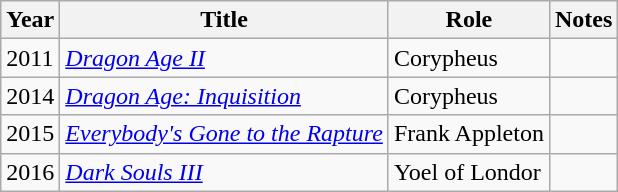<table class="wikitable sortable">
<tr>
<th>Year</th>
<th>Title</th>
<th>Role</th>
<th class="unsortable">Notes</th>
</tr>
<tr>
<td>2011</td>
<td><em><a href='#'>Dragon Age II</a></em></td>
<td>Corypheus</td>
<td></td>
</tr>
<tr>
<td>2014</td>
<td><em><a href='#'>Dragon Age: Inquisition</a></em></td>
<td>Corypheus</td>
<td></td>
</tr>
<tr>
<td>2015</td>
<td><em><a href='#'>Everybody's Gone to the Rapture</a></em></td>
<td>Frank Appleton</td>
<td></td>
</tr>
<tr>
<td>2016</td>
<td><em><a href='#'>Dark Souls III</a></em></td>
<td>Yoel of Londor</td>
<td></td>
</tr>
</table>
